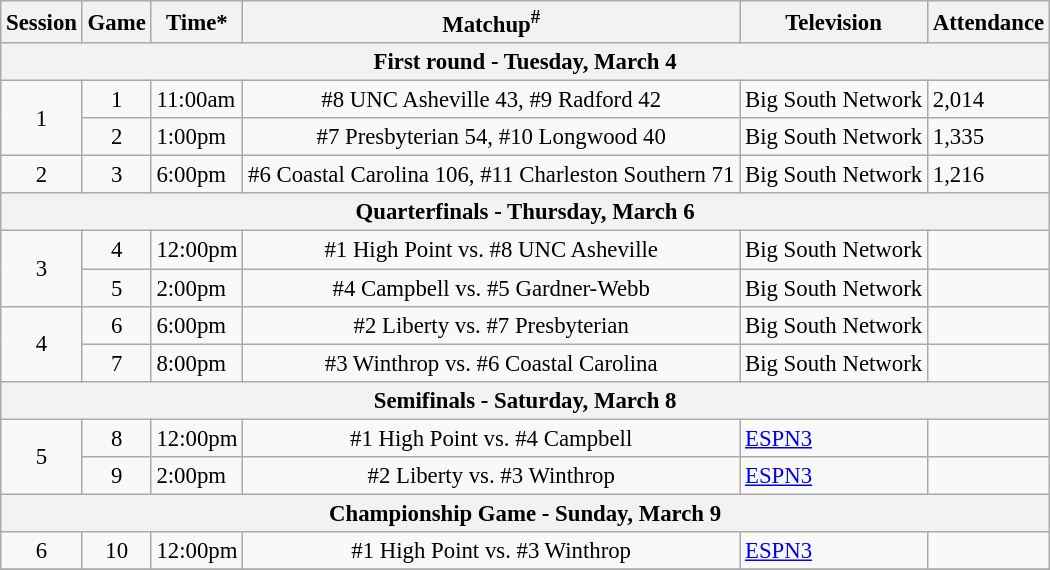<table class="wikitable" style="font-size: 95%">
<tr>
<th>Session</th>
<th>Game</th>
<th>Time*</th>
<th>Matchup<sup>#</sup></th>
<th>Television</th>
<th>Attendance</th>
</tr>
<tr>
<th colspan=6>First round - Tuesday, March 4</th>
</tr>
<tr>
<td rowspan=2 align=center>1</td>
<td align=center>1</td>
<td>11:00am</td>
<td align=center>#8 UNC Asheville 43, #9 Radford 42</td>
<td>Big South Network</td>
<td>2,014</td>
</tr>
<tr>
<td align=center>2</td>
<td>1:00pm</td>
<td align=center>#7 Presbyterian 54, #10 Longwood 40</td>
<td>Big South Network</td>
<td>1,335</td>
</tr>
<tr>
<td align=center>2</td>
<td align=center>3</td>
<td>6:00pm</td>
<td align=center>#6 Coastal Carolina 106, #11 Charleston Southern 71</td>
<td>Big South Network</td>
<td>1,216</td>
</tr>
<tr>
<th colspan=6>Quarterfinals - Thursday, March 6</th>
</tr>
<tr>
<td rowspan=2 align=center>3</td>
<td align=center>4</td>
<td>12:00pm</td>
<td align=center>#1 High Point vs. #8 UNC Asheville</td>
<td>Big South Network</td>
<td></td>
</tr>
<tr>
<td align=center>5</td>
<td>2:00pm</td>
<td align=center>#4 Campbell vs. #5 Gardner-Webb</td>
<td>Big South Network</td>
<td></td>
</tr>
<tr>
<td rowspan=2 align=center>4</td>
<td align=center>6</td>
<td>6:00pm</td>
<td align=center>#2 Liberty vs. #7 Presbyterian</td>
<td>Big South Network</td>
<td></td>
</tr>
<tr>
<td align=center>7</td>
<td>8:00pm</td>
<td align=center>#3 Winthrop vs. #6 Coastal Carolina</td>
<td>Big South Network</td>
<td></td>
</tr>
<tr>
<th colspan=6>Semifinals - Saturday, March 8</th>
</tr>
<tr>
<td rowspan=2 align=center>5</td>
<td align=center>8</td>
<td>12:00pm</td>
<td align=center>#1 High Point vs. #4 Campbell</td>
<td><a href='#'>ESPN3</a></td>
<td></td>
</tr>
<tr>
<td align=center>9</td>
<td>2:00pm</td>
<td align=center>#2 Liberty vs. #3 Winthrop</td>
<td><a href='#'>ESPN3</a></td>
<td></td>
</tr>
<tr>
<th colspan=6>Championship Game - Sunday, March 9</th>
</tr>
<tr>
<td align=center>6</td>
<td align=center>10</td>
<td>12:00pm</td>
<td align=center>#1 High Point vs. #3 Winthrop</td>
<td><a href='#'>ESPN3</a></td>
<td></td>
</tr>
<tr>
</tr>
</table>
